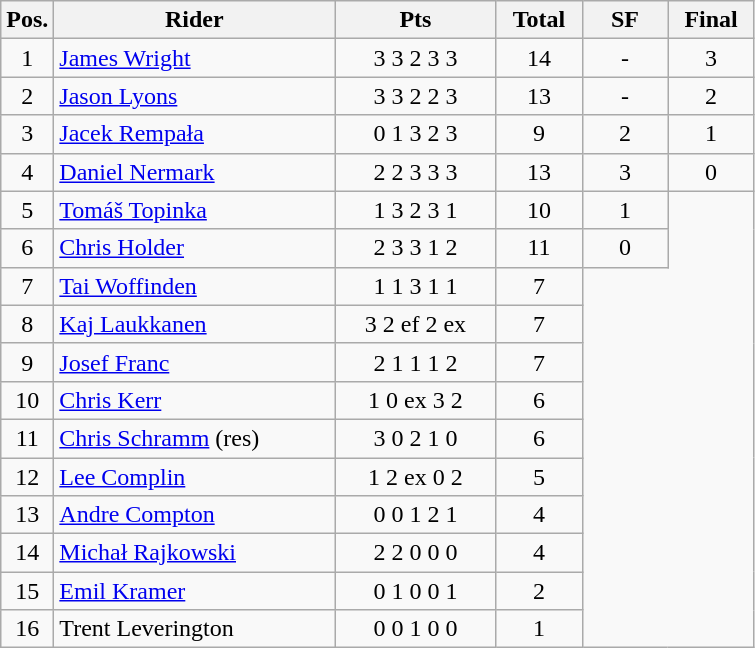<table class=wikitable>
<tr>
<th width=25px>Pos.</th>
<th width=180px>Rider</th>
<th width=100px>Pts</th>
<th width=50px>Total</th>
<th width=50px>SF</th>
<th width=50px>Final</th>
</tr>
<tr align=center >
<td>1</td>
<td align=left> <a href='#'>James Wright</a></td>
<td>3	3	2	3	3</td>
<td>14</td>
<td>-</td>
<td>3</td>
</tr>
<tr align=center>
<td>2</td>
<td align=left> <a href='#'>Jason Lyons</a></td>
<td>3	3	2	2	3</td>
<td>13</td>
<td>-</td>
<td>2</td>
</tr>
<tr align=center>
<td>3</td>
<td align=left> <a href='#'>Jacek Rempała</a></td>
<td>0	1	3	2	3</td>
<td>9</td>
<td>2</td>
<td>1</td>
</tr>
<tr align=center>
<td>4</td>
<td align=left> <a href='#'>Daniel Nermark</a></td>
<td>2	2	3	3	3</td>
<td>13</td>
<td>3</td>
<td>0</td>
</tr>
<tr align=center>
<td>5</td>
<td align=left> <a href='#'>Tomáš Topinka</a></td>
<td>1	3	2	3	1</td>
<td>10</td>
<td>1</td>
</tr>
<tr align=center>
<td>6</td>
<td align=left> <a href='#'>Chris Holder</a></td>
<td>2	3	3	1	2</td>
<td>11</td>
<td>0</td>
</tr>
<tr align=center>
<td>7</td>
<td align=left> <a href='#'>Tai Woffinden</a></td>
<td>1	1	3	1	1</td>
<td>7</td>
</tr>
<tr align=center>
<td>8</td>
<td align=left> <a href='#'>Kaj Laukkanen</a></td>
<td>3	2	ef	2	ex</td>
<td>7</td>
</tr>
<tr align=center>
<td>9</td>
<td align=left> <a href='#'>Josef Franc</a></td>
<td>2	1	1	1	2</td>
<td>7</td>
</tr>
<tr align=center>
<td>10</td>
<td align=left> <a href='#'>Chris Kerr</a></td>
<td>1	0	ex	3	2</td>
<td>6</td>
</tr>
<tr align=center>
<td>11</td>
<td align=left> <a href='#'>Chris Schramm</a> (res)</td>
<td>3	0	2	1	0</td>
<td>6</td>
</tr>
<tr align=center>
<td>12</td>
<td align=left> <a href='#'>Lee Complin</a></td>
<td>1	2	ex	0	2</td>
<td>5</td>
</tr>
<tr align=center>
<td>13</td>
<td align=left> <a href='#'>Andre Compton</a></td>
<td>0	0	1	2	1</td>
<td>4</td>
</tr>
<tr align=center>
<td>14</td>
<td align=left> <a href='#'>Michał Rajkowski</a></td>
<td>2	2	0	0	0</td>
<td>4</td>
</tr>
<tr align=center>
<td>15</td>
<td align=left> <a href='#'>Emil Kramer</a></td>
<td>0	1	0	0	1</td>
<td>2</td>
</tr>
<tr align=center>
<td>16</td>
<td align=left> Trent Leverington</td>
<td>0	0	1	0	0</td>
<td>1</td>
</tr>
</table>
